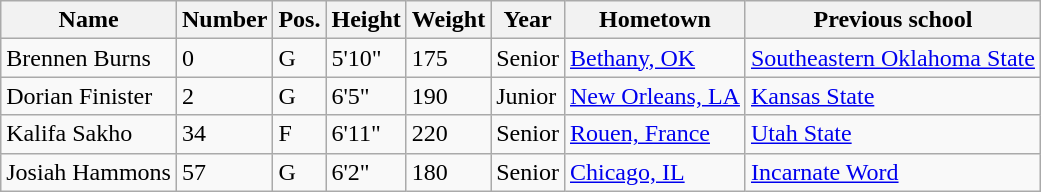<table class="wikitable sortable" border="1">
<tr>
<th>Name</th>
<th>Number</th>
<th>Pos.</th>
<th>Height</th>
<th>Weight</th>
<th>Year</th>
<th>Hometown</th>
<th class="unsortable">Previous school</th>
</tr>
<tr>
<td>Brennen Burns</td>
<td>0</td>
<td>G</td>
<td>5'10"</td>
<td>175</td>
<td>Senior</td>
<td><a href='#'>Bethany, OK</a></td>
<td><a href='#'>Southeastern Oklahoma State</a></td>
</tr>
<tr>
<td>Dorian Finister</td>
<td>2</td>
<td>G</td>
<td>6'5"</td>
<td>190</td>
<td>Junior</td>
<td><a href='#'>New Orleans, LA</a></td>
<td><a href='#'>Kansas State</a></td>
</tr>
<tr>
<td>Kalifa Sakho</td>
<td>34</td>
<td>F</td>
<td>6'11"</td>
<td>220</td>
<td>Senior</td>
<td><a href='#'>Rouen, France</a></td>
<td><a href='#'>Utah State</a></td>
</tr>
<tr>
<td>Josiah Hammons</td>
<td>57</td>
<td>G</td>
<td>6'2"</td>
<td>180</td>
<td>Senior</td>
<td><a href='#'>Chicago, IL</a></td>
<td><a href='#'>Incarnate Word</a></td>
</tr>
</table>
